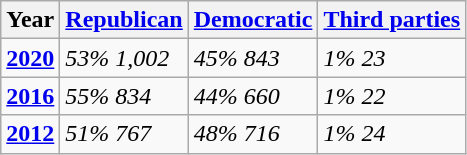<table class="wikitable">
<tr>
<th>Year</th>
<th><a href='#'>Republican</a></th>
<th><a href='#'>Democratic</a></th>
<th><a href='#'>Third parties</a></th>
</tr>
<tr>
<td><strong><a href='#'>2020</a></strong></td>
<td><em>53%</em> <em>1,002</em></td>
<td><em>45%</em> <em>843</em></td>
<td><em>1%</em> <em>23</em></td>
</tr>
<tr>
<td><strong><a href='#'>2016</a></strong></td>
<td><em>55%</em> <em>834</em></td>
<td><em>44%</em> <em>660</em></td>
<td><em>1%</em> <em>22</em></td>
</tr>
<tr>
<td><strong><a href='#'>2012</a></strong></td>
<td><em>51%</em> <em>767</em></td>
<td><em>48%</em> <em>716</em></td>
<td><em>1%</em> <em>24</em></td>
</tr>
</table>
